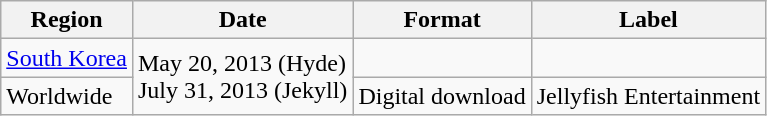<table class = "wikitable">
<tr>
<th>Region</th>
<th>Date</th>
<th>Format</th>
<th>Label</th>
</tr>
<tr>
<td><a href='#'>South Korea</a></td>
<td rowspan=2>May 20, 2013 (Hyde)<br>July 31, 2013 (Jekyll)</td>
<td></td>
<td></td>
</tr>
<tr>
<td>Worldwide</td>
<td>Digital download</td>
<td>Jellyfish Entertainment</td>
</tr>
</table>
